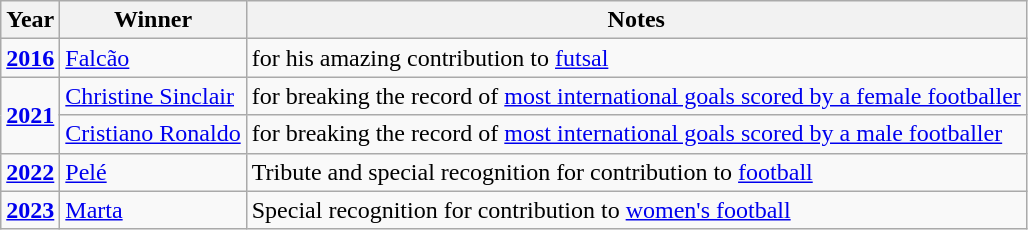<table class="wikitable">
<tr>
<th>Year</th>
<th>Winner</th>
<th>Notes</th>
</tr>
<tr>
<td align="center"><strong><a href='#'>2016</a></strong></td>
<td> <a href='#'>Falcão</a></td>
<td>for his amazing contribution to <a href='#'>futsal</a></td>
</tr>
<tr>
<td align="center" rowspan=2><strong><a href='#'>2021</a></strong></td>
<td> <a href='#'>Christine Sinclair</a></td>
<td>for breaking the record of <a href='#'>most international goals scored by a female footballer</a></td>
</tr>
<tr>
<td> <a href='#'>Cristiano Ronaldo</a></td>
<td>for breaking the record of <a href='#'>most international goals scored by a male footballer</a></td>
</tr>
<tr>
<td><a href='#'><strong>2022</strong></a></td>
<td> <a href='#'>Pelé</a></td>
<td>Tribute and special recognition for contribution to <a href='#'>football</a></td>
</tr>
<tr>
<td align="center"><strong><a href='#'>2023</a></strong></td>
<td> <a href='#'>Marta</a></td>
<td>Special recognition for contribution to <a href='#'>women's football</a></td>
</tr>
</table>
